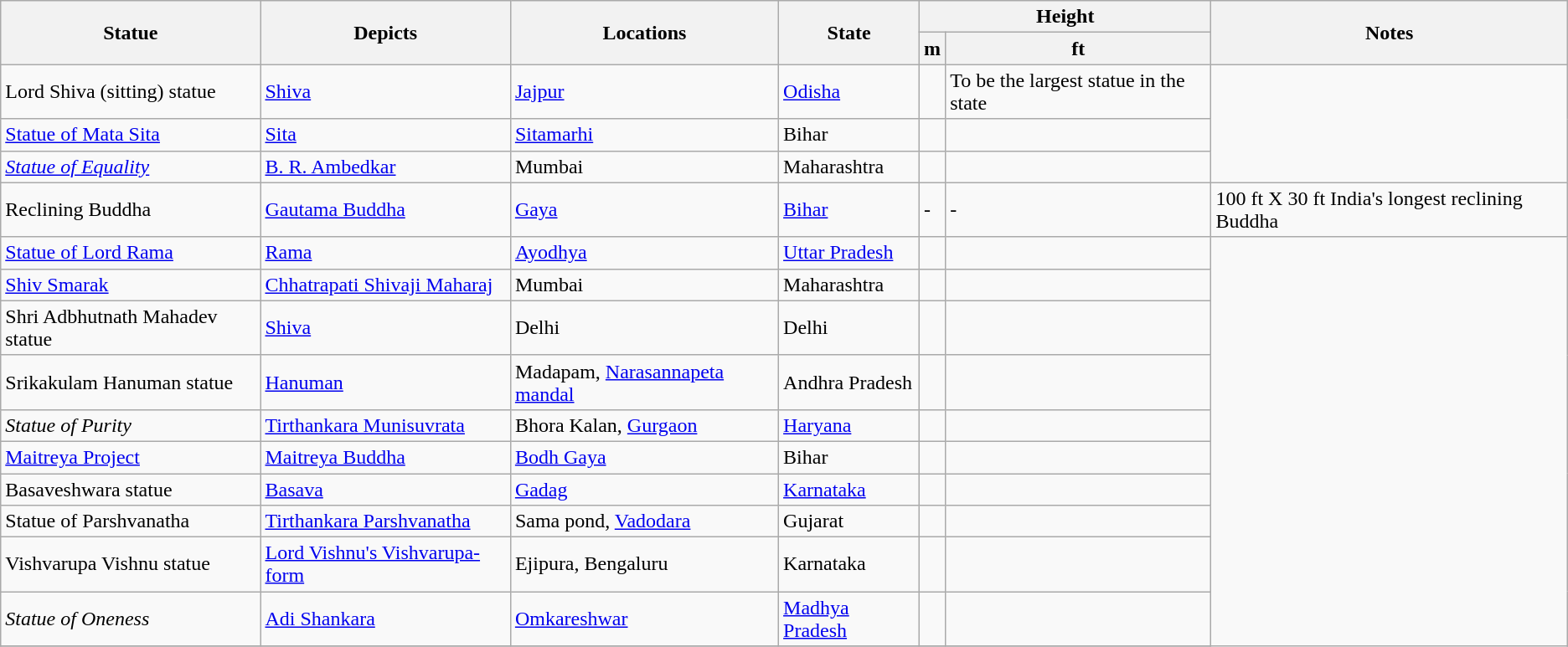<table class="wikitable sortable">
<tr>
<th rowspan="2">Statue</th>
<th rowspan="2">Depicts</th>
<th rowspan="2">Locations</th>
<th rowspan="2">State</th>
<th colspan="2">Height</th>
<th rowspan="2" class="unsortable">Notes</th>
</tr>
<tr>
<th>m</th>
<th>ft</th>
</tr>
<tr>
<td>Lord Shiva (sitting) statue</td>
<td><a href='#'>Shiva</a></td>
<td><a href='#'>Jajpur</a></td>
<td><a href='#'>Odisha</a></td>
<td></td>
<td>To be the largest statue in the state</td>
</tr>
<tr>
<td><a href='#'>Statue of Mata Sita</a></td>
<td><a href='#'>Sita</a></td>
<td><a href='#'>Sitamarhi</a></td>
<td>Bihar</td>
<td></td>
<td></td>
</tr>
<tr>
<td><em><a href='#'>Statue of Equality</a></em></td>
<td><a href='#'>B. R. Ambedkar</a></td>
<td>Mumbai</td>
<td>Maharashtra</td>
<td></td>
<td></td>
</tr>
<tr>
<td>Reclining Buddha</td>
<td><a href='#'>Gautama Buddha</a></td>
<td><a href='#'>Gaya</a></td>
<td><a href='#'>Bihar</a></td>
<td>-</td>
<td>-</td>
<td>100 ft X 30 ft  India's longest reclining Buddha </td>
</tr>
<tr>
<td><a href='#'>Statue of Lord Rama</a></td>
<td><a href='#'>Rama</a></td>
<td><a href='#'>Ayodhya</a></td>
<td><a href='#'>Uttar Pradesh</a></td>
<td></td>
<td></td>
</tr>
<tr>
<td><a href='#'>Shiv Smarak</a></td>
<td><a href='#'>Chhatrapati Shivaji Maharaj</a></td>
<td>Mumbai</td>
<td>Maharashtra</td>
<td></td>
<td></td>
</tr>
<tr>
<td>Shri Adbhutnath Mahadev statue</td>
<td><a href='#'>Shiva</a></td>
<td>Delhi</td>
<td>Delhi</td>
<td></td>
<td></td>
</tr>
<tr>
<td>Srikakulam Hanuman statue</td>
<td><a href='#'>Hanuman</a></td>
<td>Madapam, <a href='#'>Narasannapeta mandal</a></td>
<td>Andhra Pradesh</td>
<td></td>
<td></td>
</tr>
<tr>
<td><em>Statue of Purity</em></td>
<td><a href='#'>Tirthankara Munisuvrata</a></td>
<td>Bhora Kalan, <a href='#'>Gurgaon</a></td>
<td><a href='#'>Haryana</a></td>
<td></td>
<td></td>
</tr>
<tr>
<td><a href='#'>Maitreya Project</a></td>
<td><a href='#'>Maitreya Buddha</a></td>
<td><a href='#'>Bodh Gaya</a></td>
<td>Bihar</td>
<td></td>
<td></td>
</tr>
<tr>
<td>Basaveshwara statue</td>
<td><a href='#'>Basava</a></td>
<td><a href='#'>Gadag</a></td>
<td><a href='#'>Karnataka</a></td>
<td></td>
<td></td>
</tr>
<tr>
<td>Statue of Parshvanatha</td>
<td><a href='#'>Tirthankara Parshvanatha</a></td>
<td>Sama pond, <a href='#'>Vadodara</a></td>
<td>Gujarat</td>
<td></td>
<td></td>
</tr>
<tr>
<td>Vishvarupa Vishnu statue</td>
<td><a href='#'>Lord Vishnu's Vishvarupa-form</a></td>
<td>Ejipura, Bengaluru</td>
<td>Karnataka</td>
<td></td>
<td></td>
</tr>
<tr>
<td><em>Statue of Oneness</em></td>
<td><a href='#'>Adi Shankara</a></td>
<td><a href='#'>Omkareshwar</a></td>
<td><a href='#'>Madhya Pradesh</a></td>
<td></td>
<td></td>
</tr>
<tr>
</tr>
</table>
